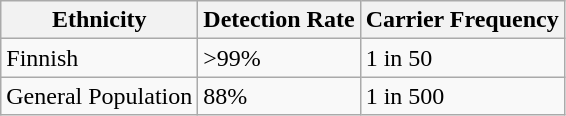<table class="wikitable">
<tr>
<th>Ethnicity</th>
<th>Detection Rate</th>
<th>Carrier Frequency</th>
</tr>
<tr>
<td>Finnish</td>
<td>>99%</td>
<td>1 in 50</td>
</tr>
<tr>
<td>General Population</td>
<td>88%</td>
<td>1 in 500</td>
</tr>
</table>
